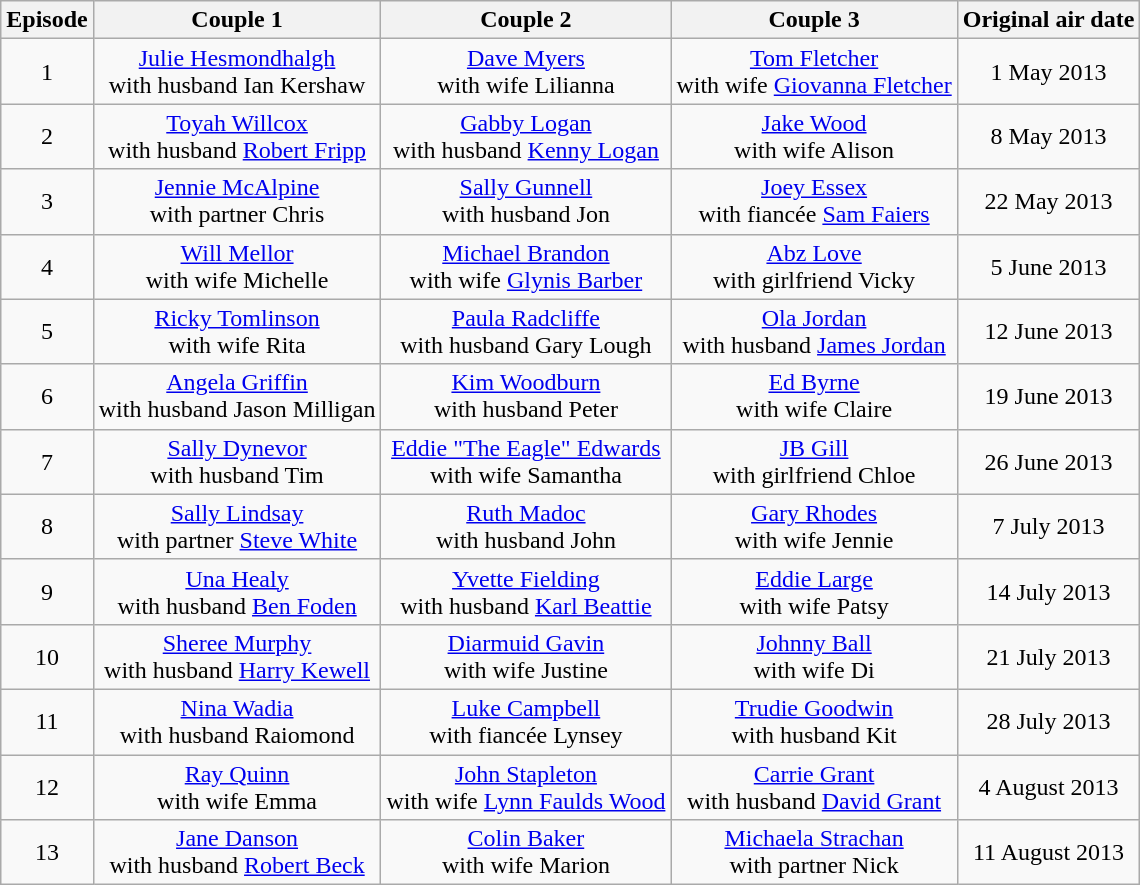<table class="wikitable sortable" style="text-align:center;">
<tr>
<th>Episode</th>
<th>Couple 1</th>
<th>Couple 2</th>
<th>Couple 3</th>
<th>Original air date</th>
</tr>
<tr>
<td>1</td>
<td><a href='#'>Julie Hesmondhalgh</a><br>with husband Ian Kershaw</td>
<td><a href='#'>Dave Myers</a><br>with wife Lilianna</td>
<td><a href='#'>Tom Fletcher</a><br>with wife <a href='#'>Giovanna Fletcher</a></td>
<td>1 May 2013</td>
</tr>
<tr>
<td>2</td>
<td><a href='#'>Toyah Willcox</a><br>with husband <a href='#'>Robert Fripp</a></td>
<td><a href='#'>Gabby Logan</a><br> with husband <a href='#'>Kenny Logan</a></td>
<td><a href='#'>Jake Wood</a><br>with wife Alison</td>
<td>8 May 2013</td>
</tr>
<tr>
<td>3</td>
<td><a href='#'>Jennie McAlpine</a><br>with partner Chris</td>
<td><a href='#'>Sally Gunnell</a><br>with husband Jon</td>
<td><a href='#'>Joey Essex</a><br>with fiancée <a href='#'>Sam Faiers</a></td>
<td>22 May 2013</td>
</tr>
<tr>
<td>4</td>
<td><a href='#'>Will Mellor</a><br>with wife Michelle</td>
<td><a href='#'>Michael Brandon</a><br>with wife <a href='#'>Glynis Barber</a></td>
<td><a href='#'>Abz Love</a><br>with girlfriend Vicky</td>
<td>5 June 2013</td>
</tr>
<tr>
<td>5</td>
<td><a href='#'>Ricky Tomlinson</a><br>with wife Rita</td>
<td><a href='#'>Paula Radcliffe</a><br>with husband Gary Lough</td>
<td><a href='#'>Ola Jordan</a><br>with husband <a href='#'>James Jordan</a></td>
<td>12 June 2013</td>
</tr>
<tr>
<td>6</td>
<td><a href='#'>Angela Griffin</a><br>with husband Jason Milligan</td>
<td><a href='#'>Kim Woodburn</a><br>with husband Peter</td>
<td><a href='#'>Ed Byrne</a><br>with wife Claire</td>
<td>19 June 2013</td>
</tr>
<tr>
<td>7</td>
<td><a href='#'>Sally Dynevor</a><br>with husband Tim</td>
<td><a href='#'>Eddie "The Eagle" Edwards</a><br>with wife Samantha</td>
<td><a href='#'>JB Gill</a><br>with girlfriend Chloe</td>
<td>26 June 2013</td>
</tr>
<tr>
<td>8</td>
<td><a href='#'>Sally Lindsay</a><br>with partner <a href='#'>Steve White</a></td>
<td><a href='#'>Ruth Madoc</a><br>with husband John</td>
<td><a href='#'>Gary Rhodes</a><br>with wife Jennie</td>
<td>7 July 2013</td>
</tr>
<tr>
<td>9</td>
<td><a href='#'>Una Healy</a><br>with husband <a href='#'>Ben Foden</a></td>
<td><a href='#'>Yvette Fielding</a><br>with husband <a href='#'>Karl Beattie</a></td>
<td><a href='#'>Eddie Large</a><br>with wife Patsy</td>
<td>14 July 2013</td>
</tr>
<tr>
<td>10</td>
<td><a href='#'>Sheree Murphy</a><br>with husband <a href='#'>Harry Kewell</a></td>
<td><a href='#'>Diarmuid Gavin</a><br>with wife Justine</td>
<td><a href='#'>Johnny Ball</a><br>with wife Di</td>
<td>21 July 2013</td>
</tr>
<tr>
<td>11</td>
<td><a href='#'>Nina Wadia</a><br>with husband Raiomond</td>
<td><a href='#'>Luke Campbell</a><br>with fiancée Lynsey</td>
<td><a href='#'>Trudie Goodwin</a><br>with husband Kit</td>
<td>28 July 2013</td>
</tr>
<tr>
<td>12</td>
<td><a href='#'>Ray Quinn</a><br>with wife Emma</td>
<td><a href='#'>John Stapleton</a><br>with wife <a href='#'>Lynn Faulds Wood</a></td>
<td><a href='#'>Carrie Grant</a><br>with husband <a href='#'>David Grant</a></td>
<td>4 August 2013</td>
</tr>
<tr>
<td>13</td>
<td><a href='#'>Jane Danson</a><br>with husband <a href='#'>Robert Beck</a></td>
<td><a href='#'>Colin Baker</a><br>with wife Marion</td>
<td><a href='#'>Michaela Strachan</a><br>with partner Nick</td>
<td>11 August 2013</td>
</tr>
</table>
